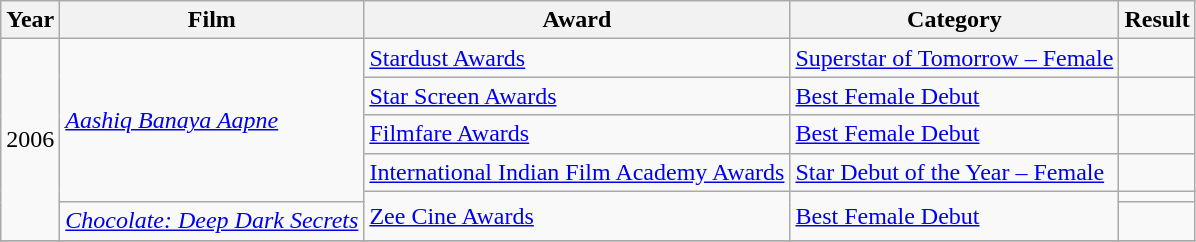<table class="wikitable sortable">
<tr>
<th>Year</th>
<th>Film</th>
<th>Award</th>
<th>Category</th>
<th>Result</th>
</tr>
<tr>
<td rowspan="6">2006</td>
<td rowspan="5"><em><a href='#'>Aashiq Banaya Aapne</a></em></td>
<td><a href='#'>Stardust Awards</a></td>
<td><a href='#'>Superstar of Tomorrow – Female</a></td>
<td></td>
</tr>
<tr>
<td><a href='#'>Star Screen Awards</a></td>
<td><a href='#'>Best Female Debut</a></td>
<td></td>
</tr>
<tr>
<td><a href='#'>Filmfare Awards</a></td>
<td><a href='#'>Best Female Debut</a></td>
<td></td>
</tr>
<tr>
<td><a href='#'>International Indian Film Academy Awards</a></td>
<td><a href='#'>Star Debut of the Year – Female</a></td>
<td></td>
</tr>
<tr>
<td rowspan="2"><a href='#'>Zee Cine Awards</a></td>
<td rowspan="2"><a href='#'>Best Female Debut</a></td>
<td></td>
</tr>
<tr>
<td><em><a href='#'>Chocolate: Deep Dark Secrets</a></em></td>
<td></td>
</tr>
<tr>
</tr>
</table>
